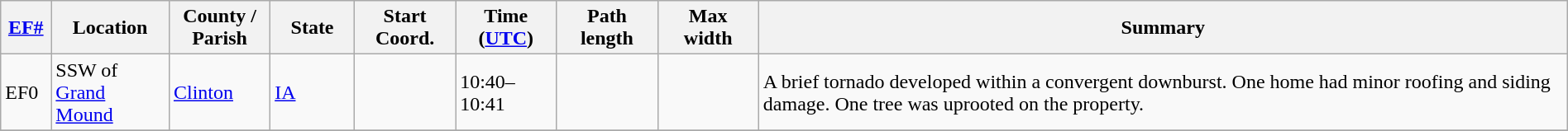<table class="wikitable sortable" style="width:100%;">
<tr>
<th scope="col" style="width:3%; text-align:center;"><a href='#'>EF#</a></th>
<th scope="col" style="width:7%; text-align:center;" class="unsortable">Location</th>
<th scope="col" style="width:6%; text-align:center;" class="unsortable">County / Parish</th>
<th scope="col" style="width:5%; text-align:center;">State</th>
<th scope="col" style="width:6%; text-align:center;">Start Coord.</th>
<th scope="col" style="width:6%; text-align:center;">Time (<a href='#'>UTC</a>)</th>
<th scope="col" style="width:6%; text-align:center;">Path length</th>
<th scope="col" style="width:6%; text-align:center;">Max width</th>
<th scope="col" class="unsortable" style="width:48%; text-align:center;">Summary</th>
</tr>
<tr>
<td bgcolor=>EF0</td>
<td>SSW of <a href='#'>Grand Mound</a></td>
<td><a href='#'>Clinton</a></td>
<td><a href='#'>IA</a></td>
<td></td>
<td>10:40–10:41</td>
<td></td>
<td></td>
<td>A brief tornado developed within a convergent downburst. One home had minor roofing and siding damage. One tree was uprooted on the property.</td>
</tr>
<tr>
</tr>
</table>
